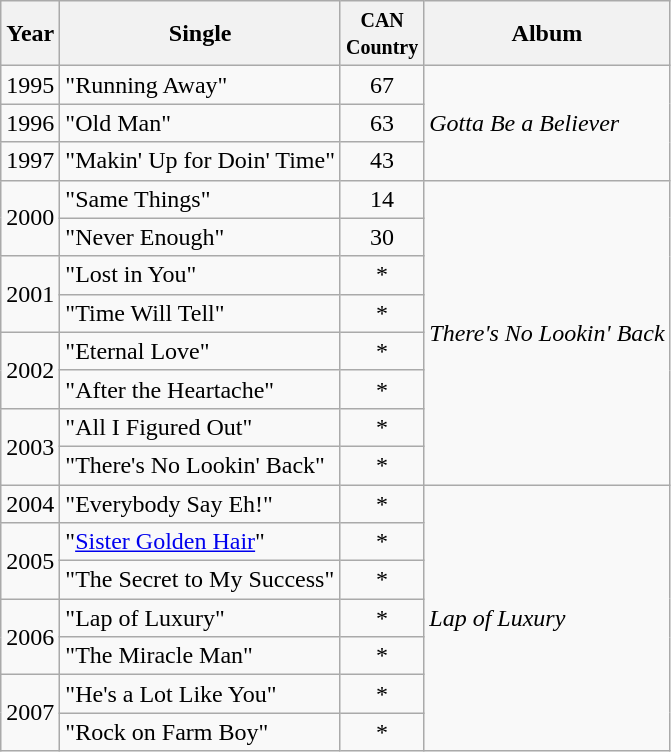<table class="wikitable">
<tr>
<th>Year</th>
<th>Single</th>
<th width="45"><small>CAN Country</small></th>
<th>Album</th>
</tr>
<tr>
<td>1995</td>
<td>"Running Away"</td>
<td align="center">67</td>
<td rowspan=3><em>Gotta Be a Believer</em></td>
</tr>
<tr>
<td>1996</td>
<td>"Old Man"</td>
<td align="center">63</td>
</tr>
<tr>
<td>1997</td>
<td>"Makin' Up for Doin' Time"</td>
<td align="center">43</td>
</tr>
<tr>
<td rowspan=2>2000</td>
<td>"Same Things"</td>
<td align="center">14</td>
<td rowspan=8><em>There's No Lookin' Back</em></td>
</tr>
<tr>
<td>"Never Enough"</td>
<td align="center">30</td>
</tr>
<tr>
<td rowspan=2>2001</td>
<td>"Lost in You"</td>
<td align="center">*</td>
</tr>
<tr>
<td>"Time Will Tell"</td>
<td align="center">*</td>
</tr>
<tr>
<td rowspan=2>2002</td>
<td>"Eternal Love"</td>
<td align="center">*</td>
</tr>
<tr>
<td>"After the Heartache"</td>
<td align="center">*</td>
</tr>
<tr>
<td rowspan=2>2003</td>
<td>"All I Figured Out"</td>
<td align="center">*</td>
</tr>
<tr>
<td>"There's No Lookin' Back"</td>
<td align="center">*</td>
</tr>
<tr>
<td>2004</td>
<td>"Everybody Say Eh!"</td>
<td align="center">*</td>
<td rowspan=7><em>Lap of Luxury</em></td>
</tr>
<tr>
<td rowspan=2>2005</td>
<td>"<a href='#'>Sister Golden Hair</a>"</td>
<td align="center">*</td>
</tr>
<tr>
<td>"The Secret to My Success"</td>
<td align="center">*</td>
</tr>
<tr>
<td rowspan=2>2006</td>
<td>"Lap of Luxury"</td>
<td align="center">*</td>
</tr>
<tr>
<td>"The Miracle Man"</td>
<td align="center">*</td>
</tr>
<tr>
<td rowspan=2>2007</td>
<td>"He's a Lot Like You"</td>
<td align="center">*</td>
</tr>
<tr>
<td>"Rock on Farm Boy"</td>
<td align="center">*</td>
</tr>
</table>
